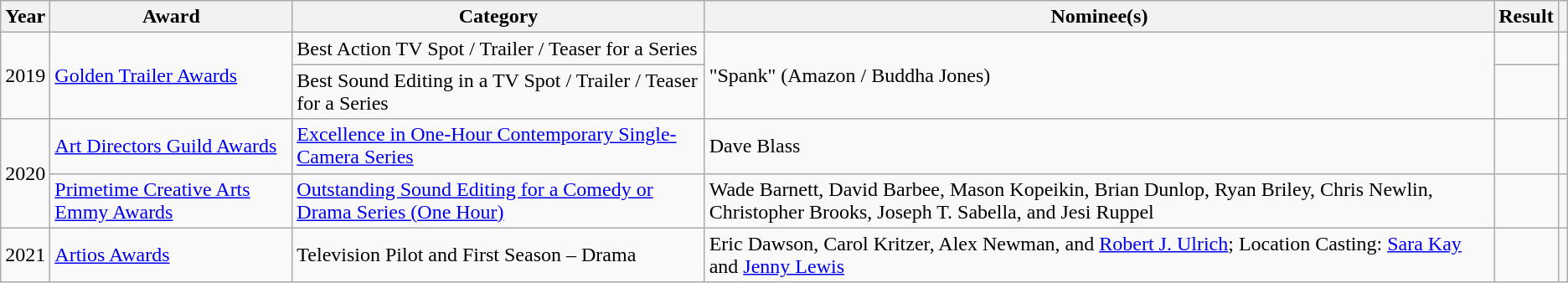<table class="wikitable plainrowheaders sortable">
<tr>
<th>Year</th>
<th>Award</th>
<th>Category</th>
<th>Nominee(s)</th>
<th>Result</th>
<th class="unsortable"></th>
</tr>
<tr>
<td style="text-align: center;" rowspan="2">2019</td>
<td rowspan="2"><a href='#'>Golden Trailer Awards</a></td>
<td>Best Action TV Spot / Trailer / Teaser for a Series</td>
<td rowspan="2">"Spank" (Amazon / Buddha Jones)</td>
<td></td>
<td rowspan="2" style="text-align:center;"></td>
</tr>
<tr>
<td>Best Sound Editing in a TV Spot / Trailer / Teaser for a Series</td>
<td></td>
</tr>
<tr>
<td style="text-align: center;" rowspan="2">2020</td>
<td><a href='#'>Art Directors Guild Awards</a></td>
<td><a href='#'>Excellence in One-Hour Contemporary Single-Camera Series</a></td>
<td>Dave Blass </td>
<td></td>
<td style="text-align: center;"></td>
</tr>
<tr>
<td><a href='#'>Primetime Creative Arts Emmy Awards</a></td>
<td><a href='#'>Outstanding Sound Editing for a Comedy or Drama Series (One Hour)</a></td>
<td data-sort-value="Barnett, Wade, David Barbee">Wade Barnett, David Barbee, Mason Kopeikin, Brian Dunlop, Ryan Briley, Chris Newlin, Christopher Brooks, Joseph T. Sabella, and Jesi Ruppel<br></td>
<td></td>
<td style="text-align: center;"></td>
</tr>
<tr>
<td style="text-align: center;">2021</td>
<td><a href='#'>Artios Awards</a></td>
<td>Television Pilot and First Season – Drama</td>
<td>Eric Dawson, Carol Kritzer, Alex Newman, and <a href='#'>Robert J. Ulrich</a>; Location Casting: <a href='#'>Sara Kay</a> and <a href='#'>Jenny Lewis</a></td>
<td></td>
<td style="text-align: center;"></td>
</tr>
</table>
